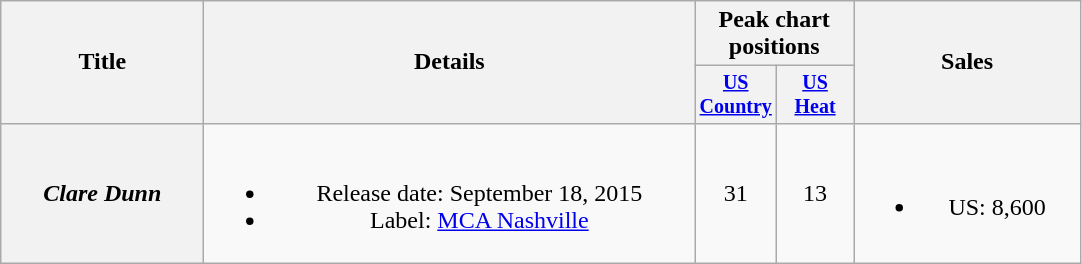<table class="wikitable plainrowheaders" style="text-align:center;">
<tr>
<th rowspan="2" style="width:8em;">Title</th>
<th rowspan="2" style="width:20em;">Details</th>
<th colspan="2">Peak chart<br>positions</th>
<th rowspan="2" style="width:9em;">Sales</th>
</tr>
<tr style="font-size:smaller;">
<th style="width:45px;"><a href='#'>US Country</a></th>
<th style="width:45px;"><a href='#'>US Heat</a></th>
</tr>
<tr>
<th scope="row"><em>Clare Dunn</em></th>
<td><br><ul><li>Release date: September 18, 2015</li><li>Label: <a href='#'>MCA Nashville</a></li></ul></td>
<td>31</td>
<td>13</td>
<td><br><ul><li>US: 8,600</li></ul></td>
</tr>
</table>
